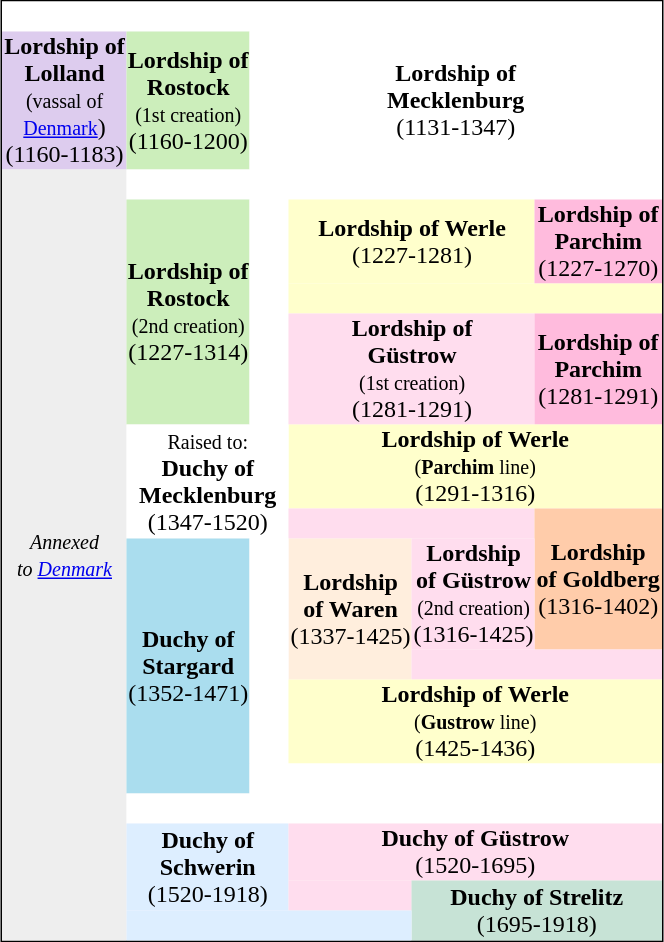<table align="center" style="border-spacing: 0px; border: 1px solid black; text-align: center;">
<tr>
<td colspan=6 style="background: #fff;">      </td>
</tr>
<tr>
<td colspan=1 style="background: #dce;"><strong>Lordship of<br>Lolland</strong><br><small>(vassal of<br><a href='#'>Denmark</a></small>)<br>(1160-1183)</td>
<td colspan=1 rowspan="2"style="background: #ceb;"><strong>Lordship of<br>Rostock</strong><br><small>(1st creation)</small><br>(1160-1200)</td>
<td colspan=4 rowspan="2" style="background: #fff;"><strong>Lordship of<br>Mecklenburg</strong> <br>(1131-1347)</td>
</tr>
<tr>
<td colspan=1 rowspan="20" style="background: #eee;"><small><em>Annexed<br>to <a href='#'>Denmark</a></em></small></td>
</tr>
<tr>
<td colspan=5 style="background: #fff;">      </td>
</tr>
<tr>
<td colspan=1 rowspan="4" style="background: #ceb;"><strong>Lordship of<br>Rostock</strong><br><small>(2nd creation)</small><br>(1227-1314)</td>
<td colspan=1 rowspan="4" style="background: #fff;">      </td>
<td colspan=2 style="background: #ffc;"><strong>Lordship of Werle</strong> <br>(1227-1281)</td>
<td colspan=1 style="background: #fbd;"><strong>Lordship of<br>Parchim</strong> <br>(1227-1270)</td>
</tr>
<tr>
<td colspan=3 style="background: #ffc;">      </td>
</tr>
<tr>
<td colspan=2 style="background: #fde;"><strong>Lordship of<br>Güstrow</strong><br><small>(1st creation)</small><br>(1281-1291)</td>
<td colspan=1 style="background: #fbd;"><strong>Lordship of<br>Parchim</strong> <br>(1281-1291)</td>
</tr>
<tr>
<td colspan=3 rowspan="2" style="background: #ffc;"><strong>Lordship of Werle</strong> <br><small>(<span><strong>Parchim</strong></span> line)</small><br>(1291-1316)</td>
</tr>
<tr>
<td colspan=2 rowspan="3" style="background: #fff;"><small>Raised to:</small><br><strong>Duchy of<br>Mecklenburg</strong><br>(1347-1520)</td>
</tr>
<tr>
<td colspan=2 style="background: #fde;">      </td>
<td colspan=1 rowspan="3" style="background: #fca;"><strong>Lordship<br>of Goldberg</strong> <br>(1316-1402)</td>
</tr>
<tr>
<td colspan=1 rowspan="3" style="background: #fedf;"><strong>Lordship<br>of Waren</strong> <br>(1337-1425)</td>
<td colspan=1 rowspan="2" style="background: #fde;"><strong>Lordship<br>of Güstrow</strong><br><small>(2nd creation)</small><br>(1316-1425)</td>
</tr>
<tr>
<td colspan=1 rowspan="4" style="background: #ade;"><strong>Duchy of<br>Stargard</strong> <br>(1352-1471)</td>
<td colspan=1 rowspan="3" style="background: #fff;">      </td>
</tr>
<tr>
<td colspan=2 style="background: #fde;">      </td>
</tr>
<tr>
<td colspan=3 style="background: #ffc;"><strong>Lordship of Werle</strong> <br><small>(<span><strong>Gustrow</strong></span> line)</small><br>(1425-1436)</td>
</tr>
<tr>
<td colspan=4 style="background: #fff;">      </td>
</tr>
<tr>
<td colspan=5 style="background: #fff;">      </td>
</tr>
<tr>
<td colspan=2 rowspan="2"style="background: #def;"><strong>Duchy of<br>Schwerin</strong><br>(1520-1918)</td>
<td colspan=3 style="background: #fde;"><strong>Duchy of Güstrow</strong><br>(1520-1695)</td>
</tr>
<tr>
<td colspan=1 style="background: #fde;">      </td>
<td colspan=2 rowspan="2" style="background: #bdcc;"><strong>Duchy of Strelitz</strong><br>(1695-1918)</td>
</tr>
<tr>
<td colspan=3 style="background: #def;">      </td>
</tr>
</table>
